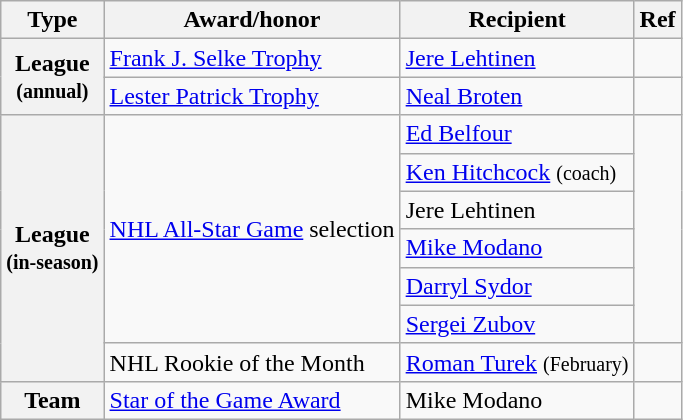<table class="wikitable">
<tr>
<th scope="col">Type</th>
<th scope="col">Award/honor</th>
<th scope="col">Recipient</th>
<th scope="col">Ref</th>
</tr>
<tr>
<th scope="row" rowspan="2">League<br><small>(annual)</small></th>
<td><a href='#'>Frank J. Selke Trophy</a></td>
<td><a href='#'>Jere Lehtinen</a></td>
<td></td>
</tr>
<tr>
<td><a href='#'>Lester Patrick Trophy</a></td>
<td><a href='#'>Neal Broten</a></td>
<td></td>
</tr>
<tr>
<th scope="row" rowspan=7>League<br><small>(in-season)</small></th>
<td rowspan=6><a href='#'>NHL All-Star Game</a> selection</td>
<td><a href='#'>Ed Belfour</a></td>
<td rowspan=6></td>
</tr>
<tr>
<td><a href='#'>Ken Hitchcock</a> <small>(coach)</small></td>
</tr>
<tr>
<td>Jere Lehtinen</td>
</tr>
<tr>
<td><a href='#'>Mike Modano</a></td>
</tr>
<tr>
<td><a href='#'>Darryl Sydor</a></td>
</tr>
<tr>
<td><a href='#'>Sergei Zubov</a></td>
</tr>
<tr>
<td>NHL Rookie of the Month</td>
<td><a href='#'>Roman Turek</a> <small>(February)</small></td>
<td></td>
</tr>
<tr>
<th scope="row">Team</th>
<td><a href='#'>Star of the Game Award</a></td>
<td>Mike Modano</td>
<td></td>
</tr>
</table>
